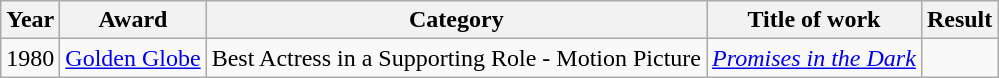<table class="wikitable sortable">
<tr>
<th>Year</th>
<th>Award</th>
<th>Category</th>
<th>Title of work</th>
<th>Result</th>
</tr>
<tr>
<td>1980</td>
<td><a href='#'>Golden Globe</a></td>
<td>Best Actress in a Supporting Role - Motion Picture</td>
<td><em><a href='#'>Promises in the Dark</a></em></td>
<td></td>
</tr>
</table>
